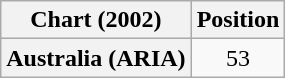<table class="wikitable plainrowheaders">
<tr>
<th scope="col">Chart (2002)</th>
<th scope="col">Position</th>
</tr>
<tr>
<th scope="row">Australia (ARIA)</th>
<td align="center">53</td>
</tr>
</table>
